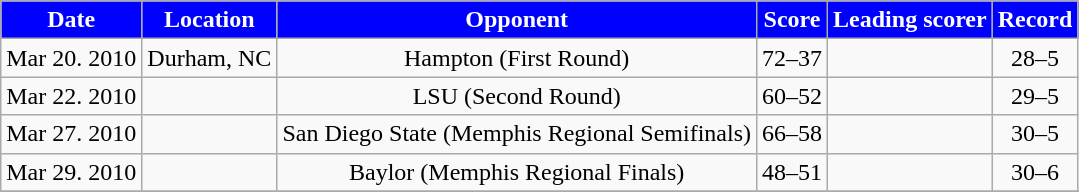<table class="wikitable" style="text-align:center">
<tr>
<th style="background:blue;color:#FFFFFF;">Date</th>
<th style="background:blue;color:#FFFFFF;">Location</th>
<th style="background:blue;color:#FFFFFF;">Opponent</th>
<th style="background:blue;color:#FFFFFF;">Score</th>
<th style="background:blue;color:#FFFFFF;">Leading scorer</th>
<th style="background:blue;color:#FFFFFF;">Record</th>
</tr>
<tr>
<td>Mar 20. 2010</td>
<td>Durham, NC</td>
<td>Hampton (First Round)</td>
<td>72–37</td>
<td></td>
<td>28–5</td>
</tr>
<tr>
<td>Mar 22. 2010</td>
<td></td>
<td>LSU (Second Round)</td>
<td>60–52</td>
<td></td>
<td>29–5</td>
</tr>
<tr>
<td>Mar 27. 2010</td>
<td></td>
<td>San Diego State (Memphis Regional Semifinals)</td>
<td>66–58</td>
<td></td>
<td>30–5</td>
</tr>
<tr>
<td>Mar 29. 2010</td>
<td></td>
<td>Baylor (Memphis Regional Finals)</td>
<td>48–51</td>
<td></td>
<td>30–6</td>
</tr>
<tr>
</tr>
</table>
